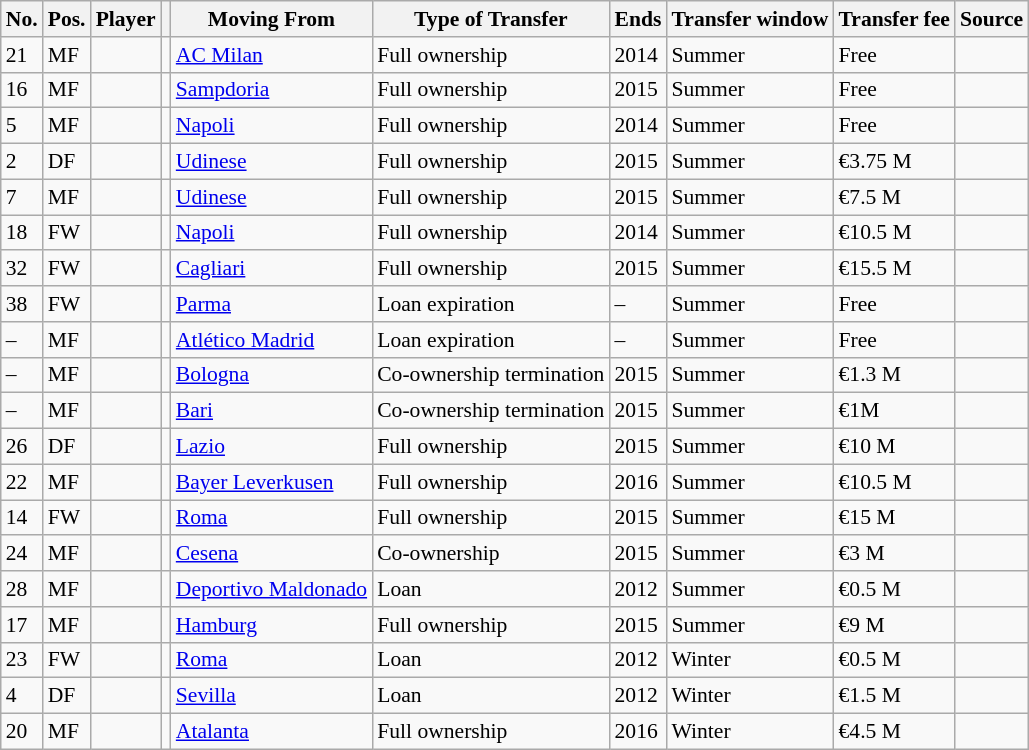<table class="wikitable sortable" style="font-size:90%;">
<tr>
<th>No.</th>
<th>Pos.</th>
<th>Player</th>
<th></th>
<th>Moving From</th>
<th>Type of Transfer</th>
<th>Ends</th>
<th>Transfer window</th>
<th>Transfer fee</th>
<th>Source</th>
</tr>
<tr>
<td>21</td>
<td>MF</td>
<td> </td>
<td></td>
<td> <a href='#'>AC Milan</a></td>
<td>Full ownership</td>
<td>2014</td>
<td>Summer</td>
<td>Free</td>
<td></td>
</tr>
<tr>
<td>16</td>
<td>MF</td>
<td> </td>
<td></td>
<td> <a href='#'>Sampdoria</a></td>
<td>Full ownership</td>
<td>2015</td>
<td>Summer</td>
<td>Free</td>
<td> </td>
</tr>
<tr>
<td>5</td>
<td>MF</td>
<td> </td>
<td></td>
<td> <a href='#'>Napoli</a></td>
<td>Full ownership</td>
<td>2014</td>
<td>Summer</td>
<td>Free</td>
<td></td>
</tr>
<tr>
<td>2</td>
<td>DF</td>
<td> </td>
<td></td>
<td> <a href='#'>Udinese</a></td>
<td>Full ownership</td>
<td>2015</td>
<td>Summer</td>
<td>€3.75 M</td>
<td></td>
</tr>
<tr>
<td>7</td>
<td>MF</td>
<td> </td>
<td></td>
<td> <a href='#'>Udinese</a></td>
<td>Full ownership</td>
<td>2015</td>
<td>Summer</td>
<td>€7.5 M</td>
<td></td>
</tr>
<tr>
<td>18</td>
<td>FW</td>
<td> </td>
<td></td>
<td> <a href='#'>Napoli</a></td>
<td>Full ownership</td>
<td>2014</td>
<td>Summer</td>
<td>€10.5 M</td>
<td></td>
</tr>
<tr>
<td>32</td>
<td>FW</td>
<td> </td>
<td></td>
<td> <a href='#'>Cagliari</a></td>
<td>Full ownership</td>
<td>2015</td>
<td>Summer</td>
<td>€15.5 M</td>
<td></td>
</tr>
<tr>
<td>38</td>
<td>FW</td>
<td> </td>
<td></td>
<td> <a href='#'>Parma</a></td>
<td>Loan expiration</td>
<td>–</td>
<td>Summer</td>
<td>Free</td>
<td></td>
</tr>
<tr>
<td>–</td>
<td>MF</td>
<td> </td>
<td></td>
<td> <a href='#'>Atlético Madrid</a></td>
<td>Loan expiration</td>
<td>–</td>
<td>Summer</td>
<td>Free</td>
<td></td>
</tr>
<tr>
<td>–</td>
<td>MF</td>
<td> </td>
<td></td>
<td> <a href='#'>Bologna</a></td>
<td>Co-ownership termination</td>
<td>2015</td>
<td>Summer</td>
<td>€1.3 M</td>
<td></td>
</tr>
<tr>
<td>–</td>
<td>MF</td>
<td> </td>
<td></td>
<td> <a href='#'>Bari</a></td>
<td>Co-ownership termination</td>
<td>2015</td>
<td>Summer</td>
<td>€1M</td>
<td></td>
</tr>
<tr>
<td>26</td>
<td>DF</td>
<td> </td>
<td></td>
<td> <a href='#'>Lazio</a></td>
<td>Full ownership</td>
<td>2015</td>
<td>Summer</td>
<td>€10 M</td>
<td></td>
</tr>
<tr>
<td>22</td>
<td>MF</td>
<td> </td>
<td></td>
<td> <a href='#'>Bayer Leverkusen</a></td>
<td>Full ownership</td>
<td>2016</td>
<td>Summer</td>
<td>€10.5 M</td>
<td></td>
</tr>
<tr>
<td>14</td>
<td>FW</td>
<td> </td>
<td></td>
<td> <a href='#'>Roma</a></td>
<td>Full ownership</td>
<td>2015</td>
<td>Summer</td>
<td>€15 M</td>
<td></td>
</tr>
<tr>
<td>24</td>
<td>MF</td>
<td> </td>
<td></td>
<td> <a href='#'>Cesena</a></td>
<td>Co-ownership</td>
<td>2015</td>
<td>Summer</td>
<td>€3 M</td>
<td></td>
</tr>
<tr>
<td>28</td>
<td>MF</td>
<td> </td>
<td></td>
<td> <a href='#'>Deportivo Maldonado</a></td>
<td>Loan</td>
<td>2012</td>
<td>Summer</td>
<td>€0.5 M</td>
<td></td>
</tr>
<tr>
<td>17</td>
<td>MF</td>
<td> </td>
<td></td>
<td> <a href='#'>Hamburg</a></td>
<td>Full ownership</td>
<td>2015</td>
<td>Summer</td>
<td>€9 M</td>
<td></td>
</tr>
<tr>
<td>23</td>
<td>FW</td>
<td> </td>
<td></td>
<td> <a href='#'>Roma</a></td>
<td>Loan</td>
<td>2012</td>
<td>Winter</td>
<td>€0.5 M</td>
<td></td>
</tr>
<tr>
<td>4</td>
<td>DF</td>
<td> </td>
<td></td>
<td> <a href='#'>Sevilla</a></td>
<td>Loan</td>
<td>2012</td>
<td>Winter</td>
<td>€1.5 M</td>
<td></td>
</tr>
<tr>
<td>20</td>
<td>MF</td>
<td> </td>
<td></td>
<td> <a href='#'>Atalanta</a></td>
<td>Full ownership</td>
<td>2016</td>
<td>Winter</td>
<td>€4.5 M</td>
<td></td>
</tr>
</table>
